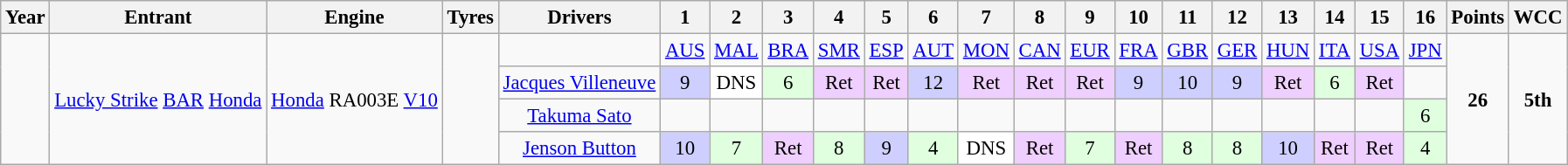<table class="wikitable" style="text-align:center; font-size:95%">
<tr>
<th>Year</th>
<th>Entrant</th>
<th>Engine</th>
<th>Tyres</th>
<th>Drivers</th>
<th>1</th>
<th>2</th>
<th>3</th>
<th>4</th>
<th>5</th>
<th>6</th>
<th>7</th>
<th>8</th>
<th>9</th>
<th>10</th>
<th>11</th>
<th>12</th>
<th>13</th>
<th>14</th>
<th>15</th>
<th>16</th>
<th>Points</th>
<th>WCC</th>
</tr>
<tr>
<td rowspan="4"></td>
<td rowspan="4"><a href='#'>Lucky Strike</a> <a href='#'>BAR</a> <a href='#'>Honda</a></td>
<td rowspan="4"><a href='#'>Honda</a> RA003E <a href='#'>V10</a></td>
<td rowspan="4"></td>
<td></td>
<td><a href='#'>AUS</a></td>
<td><a href='#'>MAL</a></td>
<td><a href='#'>BRA</a></td>
<td><a href='#'>SMR</a></td>
<td><a href='#'>ESP</a></td>
<td><a href='#'>AUT</a></td>
<td><a href='#'>MON</a></td>
<td><a href='#'>CAN</a></td>
<td><a href='#'>EUR</a></td>
<td><a href='#'>FRA</a></td>
<td><a href='#'>GBR</a></td>
<td><a href='#'>GER</a></td>
<td><a href='#'>HUN</a></td>
<td><a href='#'>ITA</a></td>
<td><a href='#'>USA</a></td>
<td><a href='#'>JPN</a></td>
<td rowspan="4"><strong>26</strong></td>
<td rowspan="4"><strong>5th</strong></td>
</tr>
<tr>
<td> <a href='#'>Jacques Villeneuve</a></td>
<td style="background:#CFCFFF;">9</td>
<td style="background:#ffffff;">DNS</td>
<td style="background:#DFFFDF;">6</td>
<td style="background:#EFCFFF;">Ret</td>
<td style="background:#EFCFFF;">Ret</td>
<td style="background:#CFCFFF;">12</td>
<td style="background:#EFCFFF;">Ret</td>
<td style="background:#EFCFFF;">Ret</td>
<td style="background:#EFCFFF;">Ret</td>
<td style="background:#CFCFFF;">9</td>
<td style="background:#CFCFFF;">10</td>
<td style="background:#CFCFFF;">9</td>
<td style="background:#EFCFFF;">Ret</td>
<td style="background:#DFFFDF;">6</td>
<td style="background:#EFCFFF;">Ret</td>
<td></td>
</tr>
<tr>
<td> <a href='#'>Takuma Sato</a></td>
<td></td>
<td></td>
<td></td>
<td></td>
<td></td>
<td></td>
<td></td>
<td></td>
<td></td>
<td></td>
<td></td>
<td></td>
<td></td>
<td></td>
<td></td>
<td style="background:#DFFFDF;">6</td>
</tr>
<tr>
<td> <a href='#'>Jenson Button</a></td>
<td style="background:#CFCFFF;">10</td>
<td style="background:#DFFFDF;">7</td>
<td style="background:#EFCFFF;">Ret</td>
<td style="background:#DFFFDF;">8</td>
<td style="background:#CFCFFF;">9</td>
<td style="background:#DFFFDF;">4</td>
<td style="background:#ffffff;">DNS</td>
<td style="background:#EFCFFF;">Ret</td>
<td style="background:#DFFFDF;">7</td>
<td style="background:#EFCFFF;">Ret</td>
<td style="background:#DFFFDF;">8</td>
<td style="background:#DFFFDF;">8</td>
<td style="background:#CFCFFF;">10</td>
<td style="background:#EFCFFF;">Ret</td>
<td style="background:#EFCFFF;">Ret</td>
<td style="background:#DFFFDF;">4</td>
</tr>
</table>
